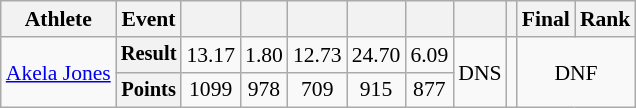<table class="wikitable" style="font-size:90%">
<tr>
<th>Athlete</th>
<th>Event</th>
<th></th>
<th></th>
<th></th>
<th></th>
<th></th>
<th></th>
<th></th>
<th>Final</th>
<th>Rank</th>
</tr>
<tr style=text-align:center>
<td rowspan=2 style=text-align:left><a href='#'>Akela Jones</a></td>
<th style="font-size:95%">Result</th>
<td>13.17</td>
<td>1.80</td>
<td>12.73</td>
<td>24.70</td>
<td>6.09</td>
<td rowspan=2>DNS</td>
<td rowspan=2></td>
<td rowspan=2 colspan=2>DNF</td>
</tr>
<tr style=text-align:center>
<th style="font-size:95%">Points</th>
<td>1099</td>
<td>978</td>
<td>709</td>
<td>915</td>
<td>877</td>
</tr>
</table>
